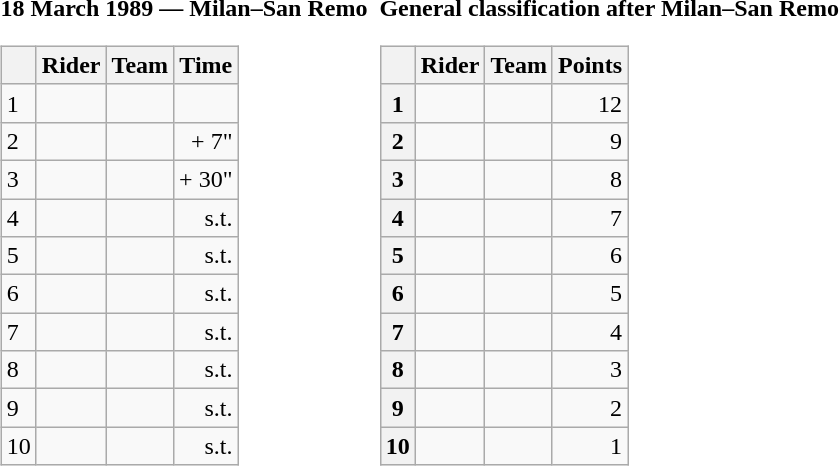<table>
<tr>
<td><strong>18 March 1989 — Milan–San Remo </strong><br><table class="wikitable">
<tr>
<th></th>
<th>Rider</th>
<th>Team</th>
<th>Time</th>
</tr>
<tr>
<td>1</td>
<td></td>
<td></td>
<td align="right"></td>
</tr>
<tr>
<td>2</td>
<td></td>
<td></td>
<td align="right">+ 7"</td>
</tr>
<tr>
<td>3</td>
<td></td>
<td></td>
<td align="right">+ 30"</td>
</tr>
<tr>
<td>4</td>
<td></td>
<td></td>
<td align="right">s.t.</td>
</tr>
<tr>
<td>5</td>
<td></td>
<td></td>
<td align="right">s.t.</td>
</tr>
<tr>
<td>6</td>
<td></td>
<td></td>
<td align="right">s.t.</td>
</tr>
<tr>
<td>7</td>
<td></td>
<td></td>
<td align="right">s.t.</td>
</tr>
<tr>
<td>8</td>
<td></td>
<td></td>
<td align="right">s.t.</td>
</tr>
<tr>
<td>9</td>
<td></td>
<td></td>
<td align="right">s.t.</td>
</tr>
<tr>
<td>10</td>
<td></td>
<td></td>
<td align="right">s.t.</td>
</tr>
</table>
</td>
<td></td>
<td><strong>General classification after Milan–San Remo</strong><br><table class="wikitable">
<tr>
<th></th>
<th>Rider</th>
<th>Team</th>
<th>Points</th>
</tr>
<tr>
<th>1</th>
<td> </td>
<td></td>
<td align="right">12</td>
</tr>
<tr>
<th>2</th>
<td></td>
<td></td>
<td align="right">9</td>
</tr>
<tr>
<th>3</th>
<td></td>
<td></td>
<td align="right">8</td>
</tr>
<tr>
<th>4</th>
<td></td>
<td></td>
<td align="right">7</td>
</tr>
<tr>
<th>5</th>
<td></td>
<td></td>
<td align="right">6</td>
</tr>
<tr>
<th>6</th>
<td></td>
<td></td>
<td align="right">5</td>
</tr>
<tr>
<th>7</th>
<td></td>
<td></td>
<td align="right">4</td>
</tr>
<tr>
<th>8</th>
<td></td>
<td></td>
<td align="right">3</td>
</tr>
<tr>
<th>9</th>
<td></td>
<td></td>
<td align="right">2</td>
</tr>
<tr>
<th>10</th>
<td></td>
<td></td>
<td align="right">1</td>
</tr>
</table>
</td>
</tr>
</table>
